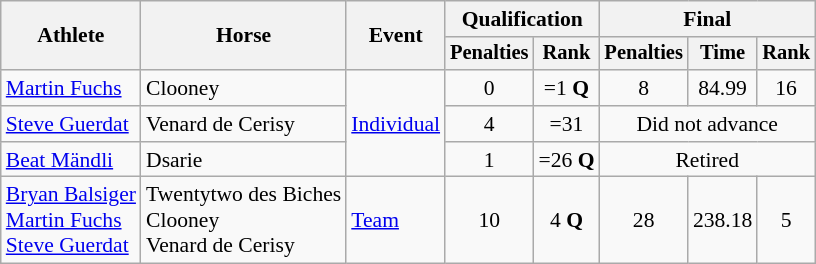<table class="wikitable" style="font-size:90%">
<tr>
<th rowspan="2">Athlete</th>
<th rowspan="2">Horse</th>
<th rowspan="2">Event</th>
<th colspan="2">Qualification</th>
<th colspan="3">Final</th>
</tr>
<tr style="font-size:95%">
<th>Penalties</th>
<th>Rank</th>
<th>Penalties</th>
<th>Time</th>
<th>Rank</th>
</tr>
<tr align=center>
<td align=left><a href='#'>Martin Fuchs</a></td>
<td align=left>Clooney</td>
<td align=left rowspan=3><a href='#'>Individual</a></td>
<td>0</td>
<td>=1 <strong>Q</strong></td>
<td>8</td>
<td>84.99</td>
<td>16</td>
</tr>
<tr align=center>
<td align=left><a href='#'>Steve Guerdat</a></td>
<td align=left>Venard de Cerisy</td>
<td>4</td>
<td>=31</td>
<td colspan="3">Did not advance</td>
</tr>
<tr align=center>
<td align=left><a href='#'>Beat Mändli</a></td>
<td align=left>Dsarie</td>
<td>1</td>
<td>=26 <strong>Q</strong></td>
<td colspan=3>Retired</td>
</tr>
<tr align=center>
<td align=left><a href='#'>Bryan Balsiger</a><br><a href='#'>Martin Fuchs</a><br><a href='#'>Steve Guerdat</a></td>
<td align=left>Twentytwo des Biches<br>Clooney<br>Venard de Cerisy</td>
<td align=left><a href='#'>Team</a></td>
<td>10</td>
<td>4 <strong>Q</strong></td>
<td>28</td>
<td>238.18</td>
<td>5</td>
</tr>
</table>
